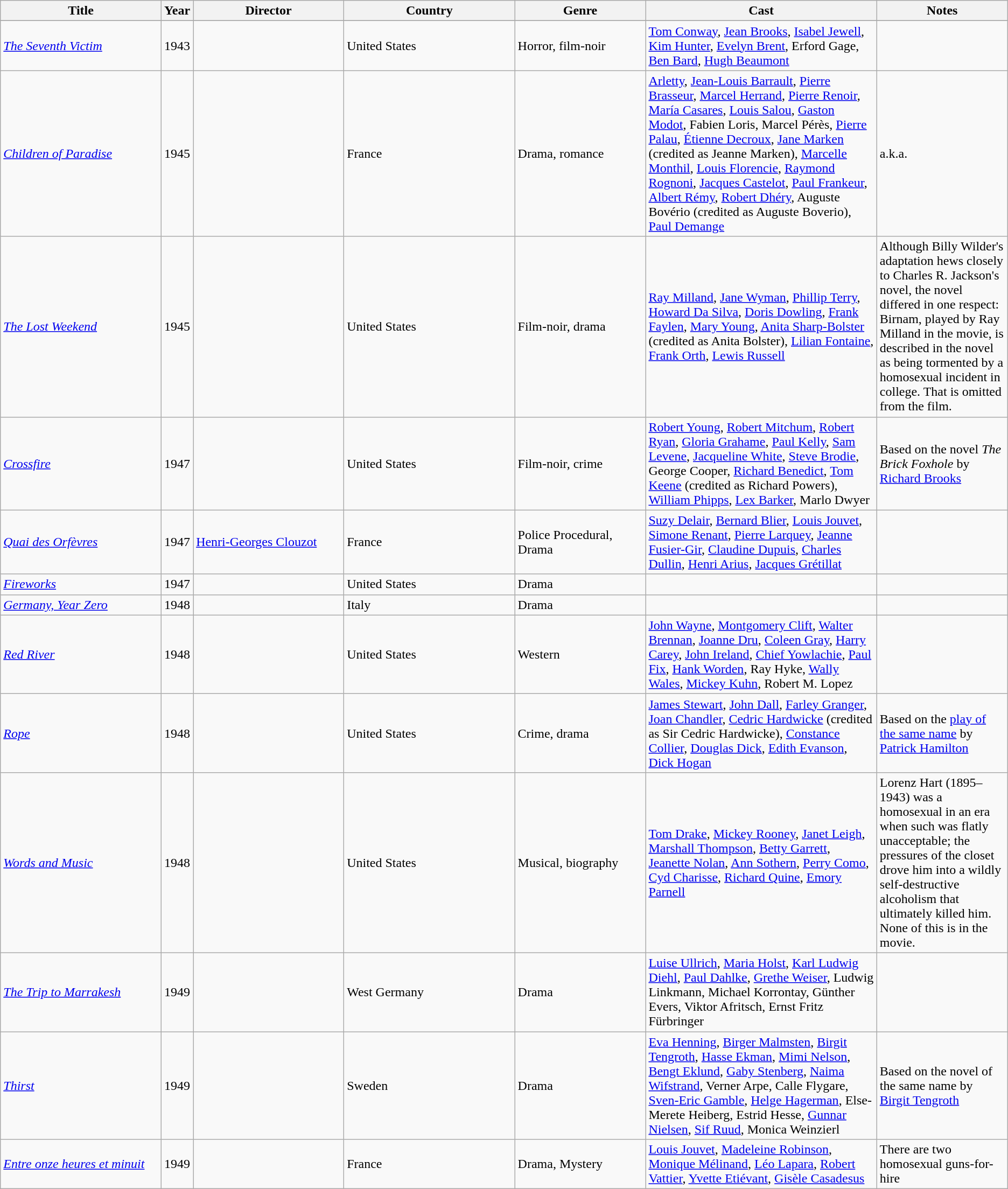<table class="wikitable sortable">
<tr>
<th width="16%">Title</th>
<th width="3%">Year</th>
<th width="15%">Director</th>
<th width="17%">Country</th>
<th width="13%">Genre</th>
<th width="23%">Cast</th>
<th width="46%">Notes</th>
</tr>
<tr valign="top">
</tr>
<tr>
<td><em><a href='#'>The Seventh Victim</a></em></td>
<td>1943</td>
<td></td>
<td>United States</td>
<td>Horror, film-noir</td>
<td><a href='#'>Tom Conway</a>, <a href='#'>Jean Brooks</a>, <a href='#'>Isabel Jewell</a>, <a href='#'>Kim Hunter</a>, <a href='#'>Evelyn Brent</a>, Erford Gage, <a href='#'>Ben Bard</a>, <a href='#'>Hugh Beaumont</a></td>
<td></td>
</tr>
<tr>
<td><em><a href='#'>Children of Paradise</a></em></td>
<td>1945</td>
<td></td>
<td>France</td>
<td>Drama, romance</td>
<td><a href='#'>Arletty</a>, <a href='#'>Jean-Louis Barrault</a>, <a href='#'>Pierre Brasseur</a>, <a href='#'>Marcel Herrand</a>, <a href='#'>Pierre Renoir</a>, <a href='#'>María Casares</a>, <a href='#'>Louis Salou</a>, <a href='#'>Gaston Modot</a>, Fabien Loris, Marcel Pérès, <a href='#'>Pierre Palau</a>, <a href='#'>Étienne Decroux</a>, <a href='#'>Jane Marken</a> (credited as Jeanne Marken), <a href='#'>Marcelle Monthil</a>, <a href='#'>Louis Florencie</a>, <a href='#'>Raymond Rognoni</a>, <a href='#'>Jacques Castelot</a>, <a href='#'>Paul Frankeur</a>, <a href='#'>Albert Rémy</a>, <a href='#'>Robert Dhéry</a>, Auguste Bovério (credited as Auguste Boverio), <a href='#'>Paul Demange</a></td>
<td>a.k.a. </td>
</tr>
<tr>
<td><em><a href='#'>The Lost Weekend</a></em></td>
<td>1945</td>
<td></td>
<td>United States</td>
<td>Film-noir, drama</td>
<td><a href='#'>Ray Milland</a>, <a href='#'>Jane Wyman</a>, <a href='#'>Phillip Terry</a>, <a href='#'>Howard Da Silva</a>, <a href='#'>Doris Dowling</a>, <a href='#'>Frank Faylen</a>, <a href='#'>Mary Young</a>, <a href='#'>Anita Sharp-Bolster</a> (credited as Anita Bolster), <a href='#'>Lilian Fontaine</a>, <a href='#'>Frank Orth</a>, <a href='#'>Lewis Russell</a></td>
<td>Although Billy Wilder's adaptation hews closely to Charles R. Jackson's novel, the novel differed in one respect: Birnam, played by Ray Milland in the movie, is described in the novel as being tormented by a homosexual incident in college. That is omitted from the film.</td>
</tr>
<tr>
<td><em><a href='#'>Crossfire</a></em></td>
<td>1947</td>
<td></td>
<td>United States</td>
<td>Film-noir, crime</td>
<td><a href='#'>Robert Young</a>, <a href='#'>Robert Mitchum</a>, <a href='#'>Robert Ryan</a>, <a href='#'>Gloria Grahame</a>, <a href='#'>Paul Kelly</a>, <a href='#'>Sam Levene</a>, <a href='#'>Jacqueline White</a>, <a href='#'>Steve Brodie</a>, George Cooper, <a href='#'>Richard Benedict</a>, <a href='#'>Tom Keene</a> (credited as Richard Powers), <a href='#'>William Phipps</a>, <a href='#'>Lex Barker</a>, Marlo Dwyer</td>
<td>Based on the novel <em>The Brick Foxhole</em> by <a href='#'>Richard Brooks</a></td>
</tr>
<tr>
<td><em><a href='#'>Quai des Orfèvres</a></em></td>
<td>1947</td>
<td><a href='#'>Henri-Georges Clouzot</a></td>
<td>France</td>
<td>Police Procedural, Drama</td>
<td><a href='#'>Suzy Delair</a>, <a href='#'>Bernard Blier</a>, <a href='#'>Louis Jouvet</a>, <a href='#'>Simone Renant</a>, <a href='#'>Pierre Larquey</a>, <a href='#'>Jeanne Fusier-Gir</a>, <a href='#'>Claudine Dupuis</a>, <a href='#'>Charles Dullin</a>, <a href='#'>Henri Arius</a>, <a href='#'>Jacques Grétillat</a></td>
<td></td>
</tr>
<tr>
<td><em><a href='#'>Fireworks</a></em></td>
<td>1947</td>
<td></td>
<td>United States</td>
<td>Drama</td>
<td></td>
<td></td>
</tr>
<tr>
<td><em><a href='#'>Germany, Year Zero</a></em></td>
<td>1948</td>
<td></td>
<td>Italy</td>
<td>Drama</td>
<td></td>
<td></td>
</tr>
<tr>
<td><em><a href='#'>Red River</a></em></td>
<td>1948</td>
<td></td>
<td>United States</td>
<td>Western</td>
<td><a href='#'>John Wayne</a>, <a href='#'>Montgomery Clift</a>, <a href='#'>Walter Brennan</a>, <a href='#'>Joanne Dru</a>, <a href='#'>Coleen Gray</a>, <a href='#'>Harry Carey</a>, <a href='#'>John Ireland</a>, <a href='#'>Chief Yowlachie</a>, <a href='#'>Paul Fix</a>, <a href='#'>Hank Worden</a>, Ray Hyke, <a href='#'>Wally Wales</a>, <a href='#'>Mickey Kuhn</a>, Robert M. Lopez</td>
<td></td>
</tr>
<tr>
<td><em><a href='#'>Rope</a></em></td>
<td>1948</td>
<td></td>
<td>United States</td>
<td>Crime, drama</td>
<td><a href='#'>James Stewart</a>, <a href='#'>John Dall</a>, <a href='#'>Farley Granger</a>, <a href='#'>Joan Chandler</a>, <a href='#'>Cedric Hardwicke</a> (credited as Sir Cedric Hardwicke), <a href='#'>Constance Collier</a>, <a href='#'>Douglas Dick</a>, <a href='#'>Edith Evanson</a>, <a href='#'>Dick Hogan</a></td>
<td>Based on the <a href='#'>play of the same name</a> by <a href='#'>Patrick Hamilton</a></td>
</tr>
<tr>
<td><em><a href='#'>Words and Music</a></em></td>
<td>1948</td>
<td></td>
<td>United States</td>
<td>Musical, biography</td>
<td><a href='#'>Tom Drake</a>, <a href='#'>Mickey Rooney</a>, <a href='#'>Janet Leigh</a>, <a href='#'>Marshall Thompson</a>, <a href='#'>Betty Garrett</a>, <a href='#'>Jeanette Nolan</a>, <a href='#'>Ann Sothern</a>, <a href='#'>Perry Como</a>, <a href='#'>Cyd Charisse</a>, <a href='#'>Richard Quine</a>, <a href='#'>Emory Parnell</a></td>
<td>Lorenz Hart (1895–1943) was a homosexual in an era when such was flatly unacceptable; the pressures of the closet drove him into a wildly self-destructive alcoholism that ultimately killed him.  None of this is in the movie.</td>
</tr>
<tr>
<td><em><a href='#'>The Trip to Marrakesh</a></em></td>
<td>1949</td>
<td></td>
<td>West Germany</td>
<td>Drama</td>
<td><a href='#'>Luise Ullrich</a>, <a href='#'>Maria Holst</a>, <a href='#'>Karl Ludwig Diehl</a>, <a href='#'>Paul Dahlke</a>, <a href='#'>Grethe Weiser</a>, Ludwig Linkmann, Michael Korrontay, Günther Evers, Viktor Afritsch, Ernst Fritz Fürbringer</td>
<td></td>
</tr>
<tr>
<td><em><a href='#'>Thirst</a></em></td>
<td>1949</td>
<td></td>
<td>Sweden</td>
<td>Drama</td>
<td><a href='#'>Eva Henning</a>, <a href='#'>Birger Malmsten</a>, <a href='#'>Birgit Tengroth</a>, <a href='#'>Hasse Ekman</a>, <a href='#'>Mimi Nelson</a>, <a href='#'>Bengt Eklund</a>, <a href='#'>Gaby Stenberg</a>, <a href='#'>Naima Wifstrand</a>, Verner Arpe, Calle Flygare, <a href='#'>Sven-Eric Gamble</a>, <a href='#'>Helge Hagerman</a>, Else-Merete Heiberg, Estrid Hesse, <a href='#'>Gunnar Nielsen</a>, <a href='#'>Sif Ruud</a>, Monica Weinzierl</td>
<td>Based on the novel of the same name by <a href='#'>Birgit Tengroth</a></td>
</tr>
<tr>
<td><em><a href='#'>Entre onze heures et minuit</a></em></td>
<td>1949</td>
<td></td>
<td>France</td>
<td>Drama, Mystery</td>
<td><a href='#'>Louis Jouvet</a>, <a href='#'>Madeleine Robinson</a>, <a href='#'>Monique Mélinand</a>, <a href='#'>Léo Lapara</a>, <a href='#'>Robert Vattier</a>, <a href='#'>Yvette Etiévant</a>, <a href='#'>Gisèle Casadesus</a></td>
<td>There are two homosexual guns-for-hire</td>
</tr>
</table>
